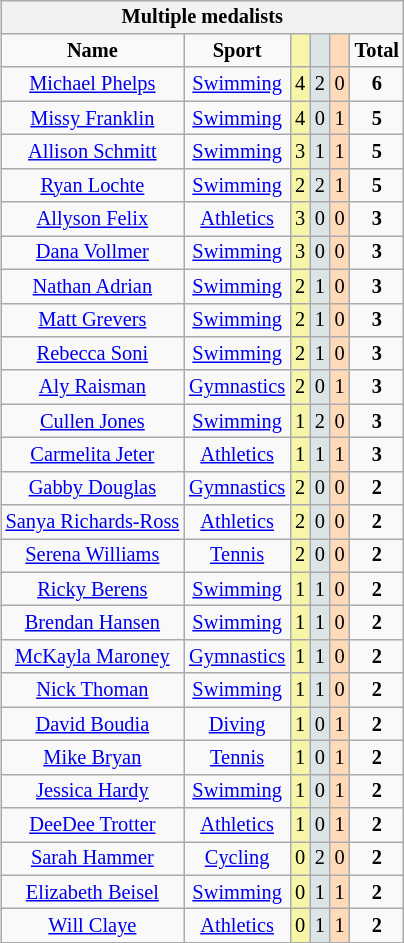<table class=wikitable style="font-size:85%; float:right;text-align:center">
<tr bgcolor=EFEFEF>
<th colspan=7>Multiple medalists</th>
</tr>
<tr>
<td><strong>Name</strong></td>
<td><strong>Sport</strong></td>
<td bgcolor=F7F6A8></td>
<td bgcolor=DCE5E5></td>
<td bgcolor=FFDAB9></td>
<td><strong>Total</strong></td>
</tr>
<tr>
<td><a href='#'>Michael Phelps</a></td>
<td><a href='#'>Swimming</a></td>
<td bgcolor=F7F6A8>4</td>
<td bgcolor=DCE5E5>2</td>
<td bgcolor=FFDAB9>0</td>
<td><strong>6</strong></td>
</tr>
<tr>
<td><a href='#'>Missy Franklin</a></td>
<td><a href='#'>Swimming</a></td>
<td bgcolor=F7F6A8>4</td>
<td bgcolor=DCE5E5>0</td>
<td bgcolor=FFDAB9>1</td>
<td><strong>5</strong></td>
</tr>
<tr>
<td><a href='#'>Allison Schmitt</a></td>
<td><a href='#'>Swimming</a></td>
<td bgcolor=F7F6A8>3</td>
<td bgcolor=DCE5E5>1</td>
<td bgcolor=FFDAB9>1</td>
<td><strong>5</strong></td>
</tr>
<tr>
<td><a href='#'>Ryan Lochte</a></td>
<td><a href='#'>Swimming</a></td>
<td bgcolor=F7F6A8>2</td>
<td bgcolor=DCE5E5>2</td>
<td bgcolor=FFDAB9>1</td>
<td><strong>5</strong></td>
</tr>
<tr>
<td><a href='#'>Allyson Felix</a></td>
<td><a href='#'>Athletics</a></td>
<td bgcolor=F7F6A8>3</td>
<td bgcolor=DCE5E5>0</td>
<td bgcolor=FFDAB9>0</td>
<td><strong>3</strong></td>
</tr>
<tr>
<td><a href='#'>Dana Vollmer</a></td>
<td><a href='#'>Swimming</a></td>
<td bgcolor=F7F6A8>3</td>
<td bgcolor=DCE5E5>0</td>
<td bgcolor=FFDAB9>0</td>
<td><strong>3</strong></td>
</tr>
<tr>
<td><a href='#'>Nathan Adrian</a></td>
<td><a href='#'>Swimming</a></td>
<td bgcolor=F7F6A8>2</td>
<td bgcolor=DCE5E5>1</td>
<td bgcolor=FFDAB9>0</td>
<td><strong>3</strong></td>
</tr>
<tr>
<td><a href='#'>Matt Grevers</a></td>
<td><a href='#'>Swimming</a></td>
<td bgcolor=F7F6A8>2</td>
<td bgcolor=DCE5E5>1</td>
<td bgcolor=FFDAB9>0</td>
<td><strong>3</strong></td>
</tr>
<tr>
<td><a href='#'>Rebecca Soni</a></td>
<td><a href='#'>Swimming</a></td>
<td bgcolor=F7F6A8>2</td>
<td bgcolor=DCE5E5>1</td>
<td bgcolor=FFDAB9>0</td>
<td><strong>3</strong></td>
</tr>
<tr>
<td><a href='#'>Aly Raisman</a></td>
<td><a href='#'>Gymnastics</a></td>
<td bgcolor=F7F6A8>2</td>
<td bgcolor=DCE5E5>0</td>
<td bgcolor=FFDAB9>1</td>
<td><strong>3</strong></td>
</tr>
<tr>
<td><a href='#'>Cullen Jones</a></td>
<td><a href='#'>Swimming</a></td>
<td bgcolor=F7F6A8>1</td>
<td bgcolor=DCE5E5>2</td>
<td bgcolor=FFDAB9>0</td>
<td><strong>3</strong></td>
</tr>
<tr>
<td><a href='#'>Carmelita Jeter</a></td>
<td><a href='#'>Athletics</a></td>
<td bgcolor=F7F6A8>1</td>
<td bgcolor=DCE5E5>1</td>
<td bgcolor=FFDAB9>1</td>
<td><strong>3</strong></td>
</tr>
<tr>
<td><a href='#'>Gabby Douglas</a></td>
<td><a href='#'>Gymnastics</a></td>
<td bgcolor=F7F6A8>2</td>
<td bgcolor=DCE5E5>0</td>
<td bgcolor=FFDAB9>0</td>
<td><strong>2</strong></td>
</tr>
<tr>
<td><a href='#'>Sanya Richards-Ross</a></td>
<td><a href='#'>Athletics</a></td>
<td bgcolor=F7F6A8>2</td>
<td bgcolor=DCE5E5>0</td>
<td bgcolor=FFDAB9>0</td>
<td><strong>2</strong></td>
</tr>
<tr>
<td><a href='#'>Serena Williams</a></td>
<td><a href='#'>Tennis</a></td>
<td bgcolor=F7F6A8>2</td>
<td bgcolor=DCE5E5>0</td>
<td bgcolor=FFDAB9>0</td>
<td><strong>2</strong></td>
</tr>
<tr>
<td><a href='#'>Ricky Berens</a></td>
<td><a href='#'>Swimming</a></td>
<td bgcolor=F7F6A8>1</td>
<td bgcolor=DCE5E5>1</td>
<td bgcolor=FFDAB9>0</td>
<td><strong>2</strong></td>
</tr>
<tr>
<td><a href='#'>Brendan Hansen</a></td>
<td><a href='#'>Swimming</a></td>
<td bgcolor=F7F6A8>1</td>
<td bgcolor=DCE5E5>1</td>
<td bgcolor=FFDAB9>0</td>
<td><strong>2</strong></td>
</tr>
<tr>
<td><a href='#'>McKayla Maroney</a></td>
<td><a href='#'>Gymnastics</a></td>
<td bgcolor=F7F6A8>1</td>
<td bgcolor=DCE5E5>1</td>
<td bgcolor=FFDAB9>0</td>
<td><strong>2</strong></td>
</tr>
<tr>
<td><a href='#'>Nick Thoman</a></td>
<td><a href='#'>Swimming</a></td>
<td bgcolor=F7F6A8>1</td>
<td bgcolor=DCE5E5>1</td>
<td bgcolor=FFDAB9>0</td>
<td><strong>2</strong></td>
</tr>
<tr>
<td><a href='#'>David Boudia</a></td>
<td><a href='#'>Diving</a></td>
<td bgcolor=F7F6A8>1</td>
<td bgcolor=DCE5E5>0</td>
<td bgcolor=FFDAB9>1</td>
<td><strong>2</strong></td>
</tr>
<tr>
<td><a href='#'>Mike Bryan</a></td>
<td><a href='#'>Tennis</a></td>
<td bgcolor=F7F6A8>1</td>
<td bgcolor=DCE5E5>0</td>
<td bgcolor=FFDAB9>1</td>
<td><strong>2</strong></td>
</tr>
<tr>
<td><a href='#'>Jessica Hardy</a></td>
<td><a href='#'>Swimming</a></td>
<td bgcolor=F7F6A8>1</td>
<td bgcolor=DCE5E5>0</td>
<td bgcolor=FFDAB9>1</td>
<td><strong>2</strong></td>
</tr>
<tr>
<td><a href='#'>DeeDee Trotter</a></td>
<td><a href='#'>Athletics</a></td>
<td bgcolor=F7F6A8>1</td>
<td bgcolor=DCE5E5>0</td>
<td bgcolor=FFDAB9>1</td>
<td><strong>2</strong></td>
</tr>
<tr>
<td><a href='#'>Sarah Hammer</a></td>
<td><a href='#'>Cycling</a></td>
<td bgcolor=F7F6A8>0</td>
<td bgcolor=DCE5E5>2</td>
<td bgcolor=FFDAB9>0</td>
<td><strong>2</strong></td>
</tr>
<tr>
<td><a href='#'>Elizabeth Beisel</a></td>
<td><a href='#'>Swimming</a></td>
<td bgcolor=F7F6A8>0</td>
<td bgcolor=DCE5E5>1</td>
<td bgcolor=FFDAB9>1</td>
<td><strong>2</strong></td>
</tr>
<tr>
<td><a href='#'>Will Claye</a></td>
<td><a href='#'>Athletics</a></td>
<td bgcolor=F7F6A8>0</td>
<td bgcolor=DCE5E5>1</td>
<td bgcolor=FFDAB9>1</td>
<td><strong>2</strong></td>
</tr>
</table>
